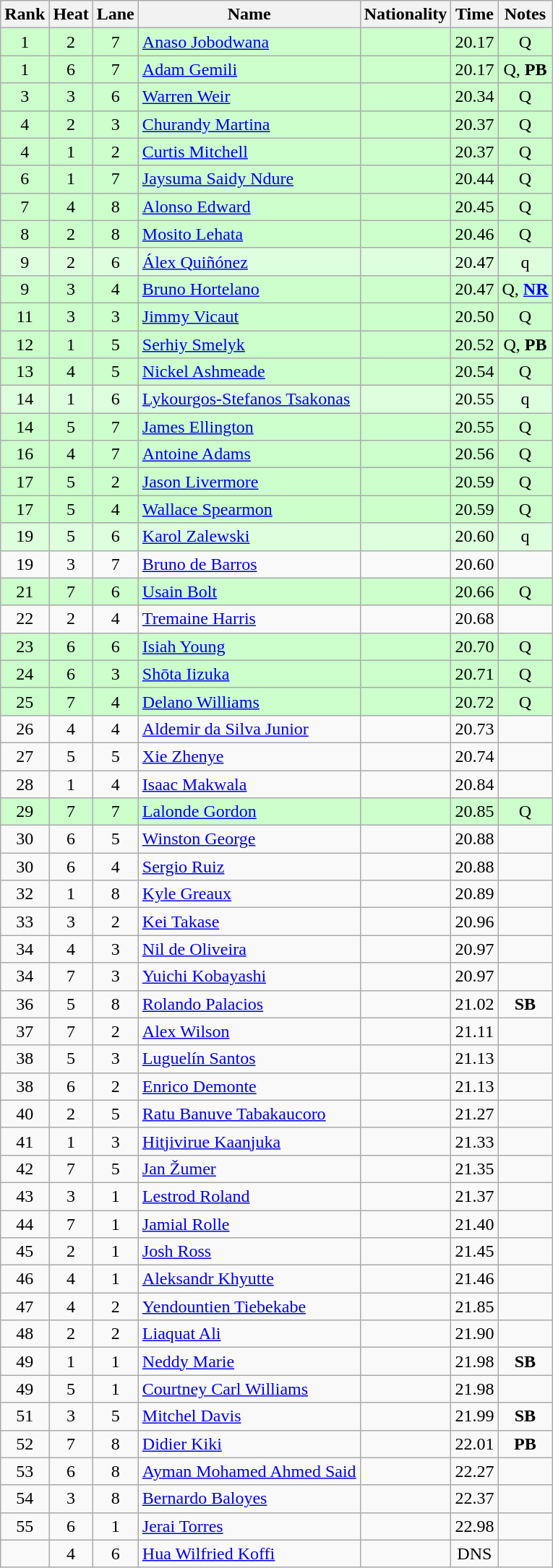<table class="wikitable sortable" style="text-align:center">
<tr>
<th>Rank</th>
<th>Heat</th>
<th>Lane</th>
<th>Name</th>
<th>Nationality</th>
<th>Time</th>
<th>Notes</th>
</tr>
<tr bgcolor=ccffcc>
<td>1</td>
<td>2</td>
<td>7</td>
<td align=left><a href='#'>Anaso Jobodwana</a></td>
<td align=left></td>
<td>20.17</td>
<td>Q</td>
</tr>
<tr bgcolor=ccffcc>
<td>1</td>
<td>6</td>
<td>7</td>
<td align=left><a href='#'>Adam Gemili</a></td>
<td align=left></td>
<td>20.17</td>
<td>Q, <strong>PB</strong></td>
</tr>
<tr bgcolor=ccffcc>
<td>3</td>
<td>3</td>
<td>6</td>
<td align=left><a href='#'>Warren Weir</a></td>
<td align=left></td>
<td>20.34</td>
<td>Q</td>
</tr>
<tr bgcolor=ccffcc>
<td>4</td>
<td>2</td>
<td>3</td>
<td align=left><a href='#'>Churandy Martina</a></td>
<td align=left></td>
<td>20.37</td>
<td>Q</td>
</tr>
<tr bgcolor=ccffcc>
<td>4</td>
<td>1</td>
<td>2</td>
<td align=left><a href='#'>Curtis Mitchell</a></td>
<td align=left></td>
<td>20.37</td>
<td>Q</td>
</tr>
<tr bgcolor=ccffcc>
<td>6</td>
<td>1</td>
<td>7</td>
<td align=left><a href='#'>Jaysuma Saidy Ndure</a></td>
<td align=left></td>
<td>20.44</td>
<td>Q</td>
</tr>
<tr bgcolor=ccffcc>
<td>7</td>
<td>4</td>
<td>8</td>
<td align=left><a href='#'>Alonso Edward</a></td>
<td align=left></td>
<td>20.45</td>
<td>Q</td>
</tr>
<tr bgcolor=ccffcc>
<td>8</td>
<td>2</td>
<td>8</td>
<td align=left><a href='#'>Mosito Lehata</a></td>
<td align=left></td>
<td>20.46</td>
<td>Q</td>
</tr>
<tr bgcolor=ddffdd>
<td>9</td>
<td>2</td>
<td>6</td>
<td align=left><a href='#'>Álex Quiñónez</a></td>
<td align=left></td>
<td>20.47</td>
<td>q</td>
</tr>
<tr bgcolor=ccffcc>
<td>9</td>
<td>3</td>
<td>4</td>
<td align=left><a href='#'>Bruno Hortelano</a></td>
<td align=left></td>
<td>20.47</td>
<td>Q, <strong><a href='#'>NR</a></strong></td>
</tr>
<tr bgcolor=ccffcc>
<td>11</td>
<td>3</td>
<td>3</td>
<td align=left><a href='#'>Jimmy Vicaut</a></td>
<td align=left></td>
<td>20.50</td>
<td>Q</td>
</tr>
<tr bgcolor=ccffcc>
<td>12</td>
<td>1</td>
<td>5</td>
<td align=left><a href='#'>Serhiy Smelyk</a></td>
<td align=left></td>
<td>20.52</td>
<td>Q, <strong>PB</strong></td>
</tr>
<tr bgcolor=ccffcc>
<td>13</td>
<td>4</td>
<td>5</td>
<td align=left><a href='#'>Nickel Ashmeade</a></td>
<td align=left></td>
<td>20.54</td>
<td>Q</td>
</tr>
<tr bgcolor=ddffdd>
<td>14</td>
<td>1</td>
<td>6</td>
<td align=left><a href='#'>Lykourgos-Stefanos Tsakonas</a></td>
<td align=left></td>
<td>20.55</td>
<td>q</td>
</tr>
<tr bgcolor=ccffcc>
<td>14</td>
<td>5</td>
<td>7</td>
<td align=left><a href='#'>James Ellington</a></td>
<td align=left></td>
<td>20.55</td>
<td>Q</td>
</tr>
<tr bgcolor=ccffcc>
<td>16</td>
<td>4</td>
<td>7</td>
<td align=left><a href='#'>Antoine Adams</a></td>
<td align=left></td>
<td>20.56</td>
<td>Q</td>
</tr>
<tr bgcolor=ccffcc>
<td>17</td>
<td>5</td>
<td>2</td>
<td align=left><a href='#'>Jason Livermore</a></td>
<td align=left></td>
<td>20.59</td>
<td>Q</td>
</tr>
<tr bgcolor=ccffcc>
<td>17</td>
<td>5</td>
<td>4</td>
<td align=left><a href='#'>Wallace Spearmon</a></td>
<td align=left></td>
<td>20.59</td>
<td>Q</td>
</tr>
<tr bgcolor=ddffdd>
<td>19</td>
<td>5</td>
<td>6</td>
<td align=left><a href='#'>Karol Zalewski</a></td>
<td align=left></td>
<td>20.60</td>
<td>q</td>
</tr>
<tr>
<td>19</td>
<td>3</td>
<td>7</td>
<td align=left><a href='#'>Bruno de Barros</a></td>
<td align=left></td>
<td>20.60</td>
<td></td>
</tr>
<tr bgcolor=ccffcc>
<td>21</td>
<td>7</td>
<td>6</td>
<td align=left><a href='#'>Usain Bolt</a></td>
<td align=left></td>
<td>20.66</td>
<td>Q</td>
</tr>
<tr>
<td>22</td>
<td>2</td>
<td>4</td>
<td align=left><a href='#'>Tremaine Harris</a></td>
<td align=left></td>
<td>20.68</td>
<td></td>
</tr>
<tr bgcolor=ccffcc>
<td>23</td>
<td>6</td>
<td>6</td>
<td align=left><a href='#'>Isiah Young</a></td>
<td align=left></td>
<td>20.70</td>
<td>Q</td>
</tr>
<tr bgcolor=ccffcc>
<td>24</td>
<td>6</td>
<td>3</td>
<td align=left><a href='#'>Shōta Iizuka</a></td>
<td align=left></td>
<td>20.71</td>
<td>Q</td>
</tr>
<tr bgcolor=ccffcc>
<td>25</td>
<td>7</td>
<td>4</td>
<td align=left><a href='#'>Delano Williams</a></td>
<td align=left></td>
<td>20.72</td>
<td>Q</td>
</tr>
<tr>
<td>26</td>
<td>4</td>
<td>4</td>
<td align=left><a href='#'>Aldemir da Silva Junior</a></td>
<td align=left></td>
<td>20.73</td>
<td></td>
</tr>
<tr>
<td>27</td>
<td>5</td>
<td>5</td>
<td align=left><a href='#'>Xie Zhenye</a></td>
<td align=left></td>
<td>20.74</td>
<td></td>
</tr>
<tr>
<td>28</td>
<td>1</td>
<td>4</td>
<td align=left><a href='#'>Isaac Makwala</a></td>
<td align=left></td>
<td>20.84</td>
<td></td>
</tr>
<tr bgcolor=ccffcc>
<td>29</td>
<td>7</td>
<td>7</td>
<td align=left><a href='#'>Lalonde Gordon</a></td>
<td align=left></td>
<td>20.85</td>
<td>Q</td>
</tr>
<tr>
<td>30</td>
<td>6</td>
<td>5</td>
<td align=left><a href='#'>Winston George</a></td>
<td align=left></td>
<td>20.88</td>
<td></td>
</tr>
<tr>
<td>30</td>
<td>6</td>
<td>4</td>
<td align=left><a href='#'>Sergio Ruiz</a></td>
<td align=left></td>
<td>20.88</td>
<td></td>
</tr>
<tr>
<td>32</td>
<td>1</td>
<td>8</td>
<td align=left><a href='#'>Kyle Greaux</a></td>
<td align=left></td>
<td>20.89</td>
<td></td>
</tr>
<tr>
<td>33</td>
<td>3</td>
<td>2</td>
<td align=left><a href='#'>Kei Takase</a></td>
<td align=left></td>
<td>20.96</td>
<td></td>
</tr>
<tr>
<td>34</td>
<td>4</td>
<td>3</td>
<td align=left><a href='#'>Nil de Oliveira</a></td>
<td align=left></td>
<td>20.97</td>
<td></td>
</tr>
<tr>
<td>34</td>
<td>7</td>
<td>3</td>
<td align=left><a href='#'>Yuichi Kobayashi</a></td>
<td align=left></td>
<td>20.97</td>
<td></td>
</tr>
<tr>
<td>36</td>
<td>5</td>
<td>8</td>
<td align=left><a href='#'>Rolando Palacios</a></td>
<td align=left></td>
<td>21.02</td>
<td><strong>SB</strong></td>
</tr>
<tr>
<td>37</td>
<td>7</td>
<td>2</td>
<td align=left><a href='#'>Alex Wilson</a></td>
<td align=left></td>
<td>21.11</td>
<td></td>
</tr>
<tr>
<td>38</td>
<td>5</td>
<td>3</td>
<td align=left><a href='#'>Luguelín Santos</a></td>
<td align=left></td>
<td>21.13</td>
<td></td>
</tr>
<tr>
<td>38</td>
<td>6</td>
<td>2</td>
<td align=left><a href='#'>Enrico Demonte</a></td>
<td align=left></td>
<td>21.13</td>
<td></td>
</tr>
<tr>
<td>40</td>
<td>2</td>
<td>5</td>
<td align=left><a href='#'>Ratu Banuve Tabakaucoro</a></td>
<td align=left></td>
<td>21.27</td>
<td></td>
</tr>
<tr>
<td>41</td>
<td>1</td>
<td>3</td>
<td align=left><a href='#'>Hitjivirue Kaanjuka</a></td>
<td align=left></td>
<td>21.33</td>
<td></td>
</tr>
<tr>
<td>42</td>
<td>7</td>
<td>5</td>
<td align=left><a href='#'>Jan Žumer</a></td>
<td align=left></td>
<td>21.35</td>
<td></td>
</tr>
<tr>
<td>43</td>
<td>3</td>
<td>1</td>
<td align=left><a href='#'>Lestrod Roland</a></td>
<td align=left></td>
<td>21.37</td>
<td></td>
</tr>
<tr>
<td>44</td>
<td>7</td>
<td>1</td>
<td align=left><a href='#'>Jamial Rolle</a></td>
<td align=left></td>
<td>21.40</td>
<td></td>
</tr>
<tr>
<td>45</td>
<td>2</td>
<td>1</td>
<td align=left><a href='#'>Josh Ross</a></td>
<td align=left></td>
<td>21.45</td>
<td></td>
</tr>
<tr>
<td>46</td>
<td>4</td>
<td>1</td>
<td align=left><a href='#'>Aleksandr Khyutte</a></td>
<td align=left></td>
<td>21.46</td>
<td></td>
</tr>
<tr>
<td>47</td>
<td>4</td>
<td>2</td>
<td align=left><a href='#'>Yendountien Tiebekabe</a></td>
<td align=left></td>
<td>21.85</td>
<td></td>
</tr>
<tr>
<td>48</td>
<td>2</td>
<td>2</td>
<td align=left><a href='#'>Liaquat Ali</a></td>
<td align=left></td>
<td>21.90</td>
<td></td>
</tr>
<tr>
<td>49</td>
<td>1</td>
<td>1</td>
<td align=left><a href='#'>Neddy Marie</a></td>
<td align=left></td>
<td>21.98</td>
<td><strong>SB</strong></td>
</tr>
<tr>
<td>49</td>
<td>5</td>
<td>1</td>
<td align=left><a href='#'>Courtney Carl Williams</a></td>
<td align=left></td>
<td>21.98</td>
<td></td>
</tr>
<tr>
<td>51</td>
<td>3</td>
<td>5</td>
<td align=left><a href='#'>Mitchel Davis</a></td>
<td align=left></td>
<td>21.99</td>
<td><strong>SB</strong></td>
</tr>
<tr>
<td>52</td>
<td>7</td>
<td>8</td>
<td align=left><a href='#'>Didier Kiki</a></td>
<td align=left></td>
<td>22.01</td>
<td><strong>PB</strong></td>
</tr>
<tr>
<td>53</td>
<td>6</td>
<td>8</td>
<td align=left><a href='#'>Ayman Mohamed Ahmed Said</a></td>
<td align=left></td>
<td>22.27</td>
<td></td>
</tr>
<tr>
<td>54</td>
<td>3</td>
<td>8</td>
<td align=left><a href='#'>Bernardo Baloyes</a></td>
<td align=left></td>
<td>22.37</td>
<td></td>
</tr>
<tr>
<td>55</td>
<td>6</td>
<td>1</td>
<td align=left><a href='#'>Jerai Torres</a></td>
<td align=left></td>
<td>22.98</td>
<td></td>
</tr>
<tr>
<td></td>
<td>4</td>
<td>6</td>
<td align=left><a href='#'>Hua Wilfried Koffi</a></td>
<td align=left></td>
<td>DNS</td>
<td></td>
</tr>
</table>
